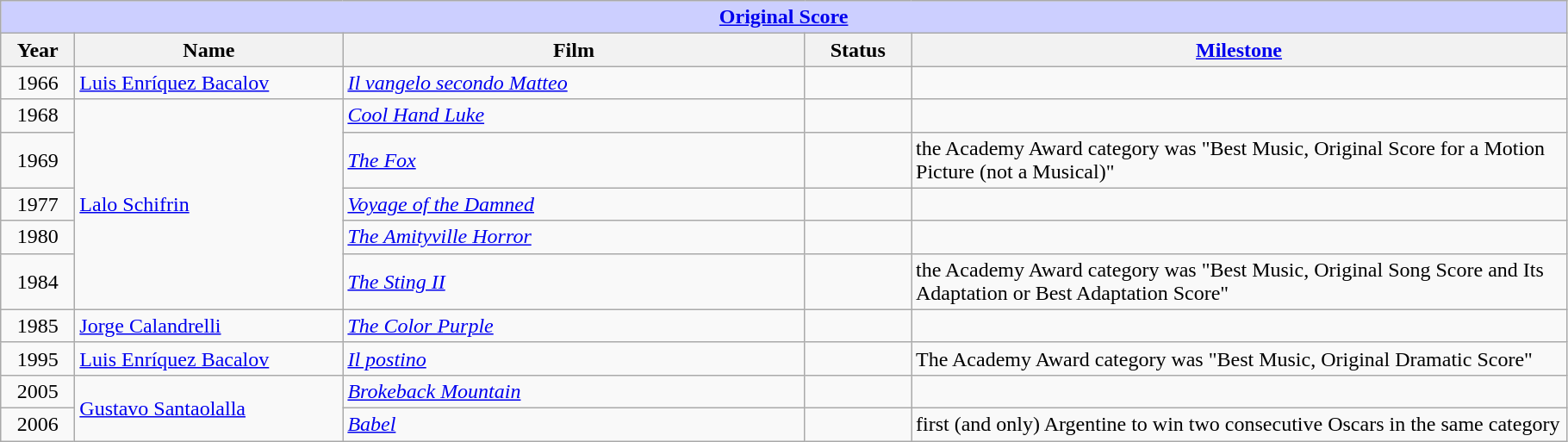<table class="wikitable">
<tr bgcolor="CCCFFF">
<td colspan=5 align=center><strong><a href='#'>Original Score</a></strong></td>
</tr>
<tr>
<th width="050">Year</th>
<th width="200">Name</th>
<th width="350">Film</th>
<th width="075">Status</th>
<th width="500"><a href='#'>Milestone</a></th>
</tr>
<tr>
<td align=center>1966</td>
<td><a href='#'>Luis Enríquez Bacalov</a></td>
<td><em><a href='#'>Il vangelo secondo Matteo</a></em></td>
<td></td>
<td></td>
</tr>
<tr>
<td align=center>1968</td>
<td rowspan=5><a href='#'>Lalo Schifrin</a></td>
<td><em><a href='#'>Cool Hand Luke</a></em></td>
<td></td>
<td></td>
</tr>
<tr>
<td align=center>1969</td>
<td><em><a href='#'>The Fox</a></em></td>
<td></td>
<td>the Academy Award category was "Best Music, Original Score for a Motion Picture (not a Musical)"</td>
</tr>
<tr>
<td align=center>1977</td>
<td><em><a href='#'>Voyage of the Damned</a></em></td>
<td></td>
<td></td>
</tr>
<tr>
<td align=center>1980</td>
<td><em><a href='#'>The Amityville Horror</a></em></td>
<td></td>
<td></td>
</tr>
<tr>
<td align=center>1984</td>
<td><em><a href='#'>The Sting II</a></em></td>
<td></td>
<td>the Academy Award category was "Best Music, Original Song Score and Its Adaptation or Best Adaptation Score"</td>
</tr>
<tr>
<td align=center>1985</td>
<td><a href='#'>Jorge Calandrelli</a></td>
<td><em><a href='#'>The Color Purple</a></em></td>
<td></td>
<td></td>
</tr>
<tr>
<td align=center>1995</td>
<td><a href='#'>Luis Enríquez Bacalov</a></td>
<td><em><a href='#'>Il postino</a></em></td>
<td></td>
<td>The Academy Award category was "Best Music, Original Dramatic Score"</td>
</tr>
<tr>
<td align=center>2005</td>
<td rowspan=2><a href='#'>Gustavo Santaolalla</a></td>
<td><em><a href='#'>Brokeback Mountain</a></em></td>
<td></td>
<td></td>
</tr>
<tr>
<td align=center>2006</td>
<td><em><a href='#'>Babel</a></em></td>
<td></td>
<td>first (and only) Argentine to win two consecutive Oscars in the same category</td>
</tr>
</table>
